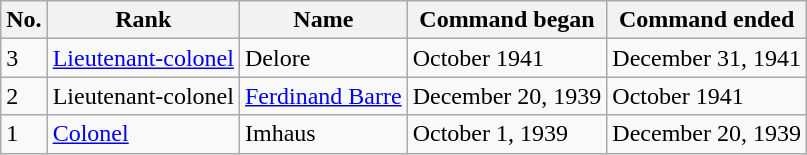<table class="wikitable sortable">
<tr>
<th>No.</th>
<th>Rank</th>
<th>Name</th>
<th>Command began</th>
<th>Command ended</th>
</tr>
<tr>
<td>3</td>
<td><a href='#'>Lieutenant-colonel</a></td>
<td>Delore</td>
<td>October 1941</td>
<td>December 31, 1941</td>
</tr>
<tr>
<td>2</td>
<td>Lieutenant-colonel</td>
<td><a href='#'>Ferdinand Barre</a></td>
<td>December 20, 1939</td>
<td>October 1941</td>
</tr>
<tr>
<td>1</td>
<td><a href='#'>Colonel</a></td>
<td>Imhaus</td>
<td>October 1, 1939</td>
<td>December 20, 1939</td>
</tr>
</table>
